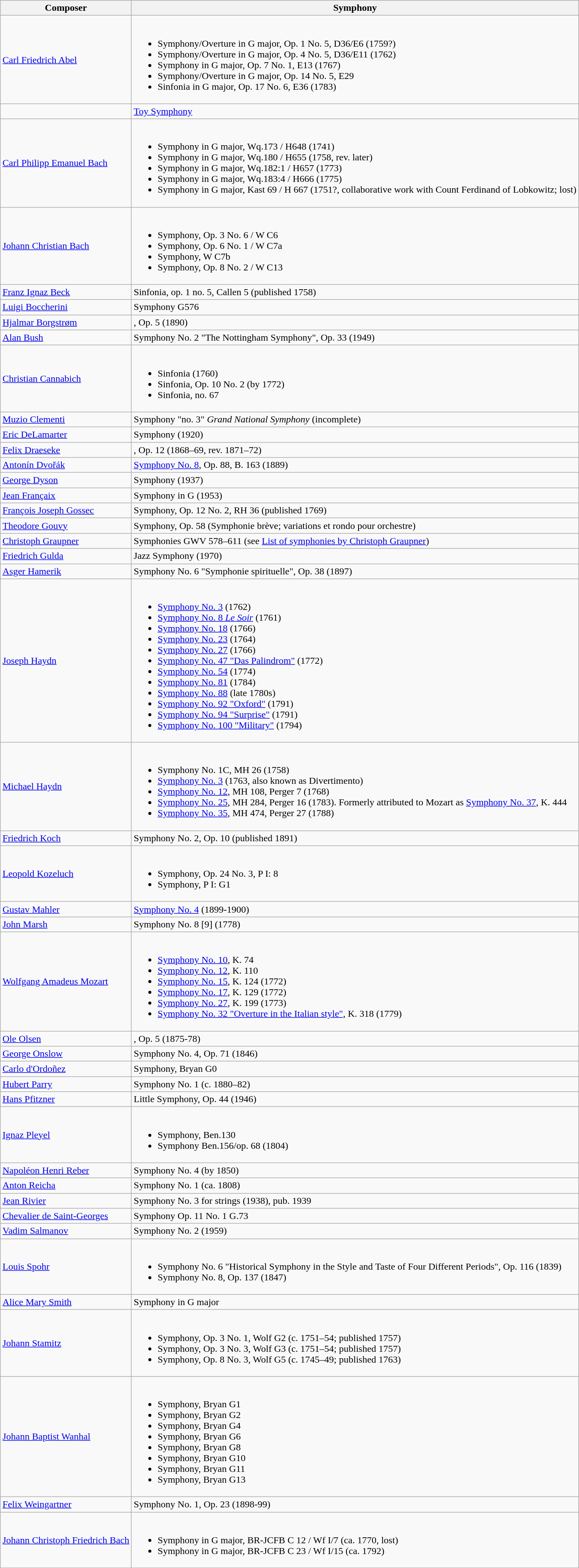<table class="wikitable">
<tr>
<th>Composer</th>
<th>Symphony</th>
</tr>
<tr>
<td><a href='#'>Carl Friedrich Abel</a></td>
<td><br><ul><li>Symphony/Overture in G major, Op. 1 No. 5, D36/E6 (1759?)</li><li>Symphony/Overture in G major, Op. 4 No. 5, D36/E11 (1762)</li><li>Symphony in G major, Op. 7 No. 1, E13 (1767)</li><li>Symphony/Overture in G major, Op. 14 No. 5, E29</li><li>Sinfonia in G major, Op. 17 No. 6, E36 (1783)</li></ul></td>
</tr>
<tr>
<td></td>
<td><a href='#'>Toy Symphony</a></td>
</tr>
<tr>
<td><a href='#'>Carl Philipp Emanuel Bach</a></td>
<td><br><ul><li>Symphony in G major, Wq.173 / H648 (1741)</li><li>Symphony in G major, Wq.180 / H655 (1758, rev. later)</li><li>Symphony in G major, Wq.182:1 / H657 (1773)</li><li>Symphony in G major, Wq.183:4 / H666 (1775)</li><li>Symphony in G major, Kast 69 / H 667 (1751?, collaborative work with Count Ferdinand of Lobkowitz; lost)</li></ul></td>
</tr>
<tr>
<td><a href='#'>Johann Christian Bach</a></td>
<td><br><ul><li>Symphony, Op. 3 No. 6 / W C6</li><li>Symphony, Op. 6 No. 1 / W C7a</li><li>Symphony, W C7b</li><li>Symphony, Op. 8 No. 2 / W C13</li></ul></td>
</tr>
<tr>
<td><a href='#'>Franz Ignaz Beck</a></td>
<td>Sinfonia, op. 1 no. 5, Callen 5 (published 1758)</td>
</tr>
<tr>
<td><a href='#'>Luigi Boccherini</a></td>
<td>Symphony G576</td>
</tr>
<tr>
<td><a href='#'>Hjalmar Borgstrøm</a></td>
<td>, Op. 5 (1890)</td>
</tr>
<tr>
<td><a href='#'>Alan Bush</a></td>
<td>Symphony No. 2 "The Nottingham Symphony", Op. 33 (1949)</td>
</tr>
<tr>
<td><a href='#'>Christian Cannabich</a></td>
<td><br><ul><li>Sinfonia (1760)</li><li>Sinfonia, Op. 10 No. 2 (by 1772)</li><li>Sinfonia, no. 67</li></ul></td>
</tr>
<tr>
<td><a href='#'>Muzio Clementi</a></td>
<td>Symphony "no. 3" <em>Grand National Symphony</em> (incomplete)</td>
</tr>
<tr>
<td><a href='#'>Eric DeLamarter</a></td>
<td>Symphony (1920)</td>
</tr>
<tr>
<td><a href='#'>Felix Draeseke</a></td>
<td>, Op. 12 (1868–69, rev. 1871–72)</td>
</tr>
<tr>
<td><a href='#'>Antonín Dvořák</a></td>
<td><a href='#'>Symphony No. 8</a>, Op. 88, B. 163 (1889)</td>
</tr>
<tr>
<td><a href='#'>George Dyson</a></td>
<td>Symphony (1937)</td>
</tr>
<tr>
<td><a href='#'>Jean Françaix</a></td>
<td>Symphony in G (1953)</td>
</tr>
<tr>
<td><a href='#'>François Joseph Gossec</a></td>
<td>Symphony, Op. 12 No. 2, RH 36 (published 1769)</td>
</tr>
<tr>
<td><a href='#'>Theodore Gouvy</a></td>
<td>Symphony, Op. 58 (Symphonie brève; variations et rondo pour orchestre)</td>
</tr>
<tr>
<td><a href='#'>Christoph Graupner</a></td>
<td>Symphonies GWV 578–611 (see <a href='#'>List of symphonies by Christoph Graupner</a>)</td>
</tr>
<tr>
<td><a href='#'>Friedrich Gulda</a></td>
<td>Jazz Symphony (1970)</td>
</tr>
<tr>
<td><a href='#'>Asger Hamerik</a></td>
<td>Symphony No. 6 "Symphonie spirituelle", Op. 38 (1897)</td>
</tr>
<tr>
<td><a href='#'>Joseph Haydn</a></td>
<td><br><ul><li><a href='#'>Symphony No. 3</a> (1762)</li><li><a href='#'>Symphony No. 8 <em>Le Soir</em></a> (1761)</li><li><a href='#'>Symphony No. 18</a> (1766)</li><li><a href='#'>Symphony No. 23</a> (1764)</li><li><a href='#'>Symphony No. 27</a> (1766)</li><li><a href='#'>Symphony No. 47 "Das Palindrom"</a> (1772)</li><li><a href='#'>Symphony No. 54</a> (1774)</li><li><a href='#'>Symphony No. 81</a> (1784)</li><li><a href='#'>Symphony No. 88</a> (late 1780s)</li><li><a href='#'>Symphony No. 92 "Oxford"</a> (1791)</li><li><a href='#'>Symphony No. 94 "Surprise"</a> (1791)</li><li><a href='#'>Symphony No. 100 "Military"</a> (1794)</li></ul></td>
</tr>
<tr>
<td><a href='#'>Michael Haydn</a></td>
<td><br><ul><li>Symphony No. 1C, MH 26 (1758)</li><li><a href='#'>Symphony No. 3</a> (1763, also known as Divertimento)</li><li><a href='#'>Symphony No. 12</a>, MH 108, Perger 7 (1768)</li><li><a href='#'>Symphony No. 25</a>, MH 284, Perger 16 (1783). Formerly attributed to Mozart as <a href='#'>Symphony No. 37</a>, K. 444</li><li><a href='#'>Symphony No. 35</a>, MH 474, Perger 27 (1788)</li></ul></td>
</tr>
<tr>
<td><a href='#'>Friedrich Koch</a></td>
<td>Symphony No. 2, Op. 10 (published 1891)</td>
</tr>
<tr>
<td><a href='#'>Leopold Kozeluch</a></td>
<td><br><ul><li>Symphony, Op. 24 No. 3, P I: 8</li><li>Symphony, P I: G1</li></ul></td>
</tr>
<tr>
<td><a href='#'>Gustav Mahler</a></td>
<td><a href='#'>Symphony No. 4</a> (1899-1900)</td>
</tr>
<tr>
<td><a href='#'>John Marsh</a></td>
<td>Symphony No. 8 [9] (1778)</td>
</tr>
<tr>
<td><a href='#'>Wolfgang Amadeus Mozart</a></td>
<td><br><ul><li><a href='#'>Symphony No. 10</a>, K. 74</li><li><a href='#'>Symphony No. 12</a>, K. 110</li><li><a href='#'>Symphony No. 15</a>, K. 124 (1772)</li><li><a href='#'>Symphony No. 17</a>, K. 129 (1772)</li><li><a href='#'>Symphony No. 27</a>, K. 199 (1773)</li><li><a href='#'>Symphony No. 32 "Overture in the Italian style"</a>, K. 318 (1779)</li></ul></td>
</tr>
<tr>
<td><a href='#'>Ole Olsen</a></td>
<td>, Op. 5 (1875-78)</td>
</tr>
<tr>
<td><a href='#'>George Onslow</a></td>
<td>Symphony No. 4, Op. 71 (1846)</td>
</tr>
<tr>
<td><a href='#'>Carlo d'Ordoñez</a></td>
<td>Symphony, Bryan G0</td>
</tr>
<tr>
<td><a href='#'>Hubert Parry</a></td>
<td>Symphony No. 1 (c. 1880–82)</td>
</tr>
<tr>
<td><a href='#'>Hans Pfitzner</a></td>
<td>Little Symphony, Op. 44 (1946)</td>
</tr>
<tr>
<td><a href='#'>Ignaz Pleyel</a></td>
<td><br><ul><li>Symphony, Ben.130</li><li>Symphony Ben.156/op. 68 (1804)</li></ul></td>
</tr>
<tr>
<td><a href='#'>Napoléon Henri Reber</a></td>
<td>Symphony No. 4 (by 1850)</td>
</tr>
<tr>
<td><a href='#'>Anton Reicha</a></td>
<td>Symphony No. 1 (ca. 1808)</td>
</tr>
<tr>
<td><a href='#'>Jean Rivier</a></td>
<td>Symphony No. 3 for strings (1938), pub. 1939</td>
</tr>
<tr>
<td><a href='#'>Chevalier de Saint-Georges</a></td>
<td>Symphony Op. 11 No. 1 G.73</td>
</tr>
<tr>
<td><a href='#'>Vadim Salmanov</a></td>
<td>Symphony No. 2 (1959)</td>
</tr>
<tr>
<td><a href='#'>Louis Spohr</a></td>
<td><br><ul><li>Symphony No. 6 "Historical Symphony in the Style and Taste of Four Different Periods", Op. 116 (1839)</li><li>Symphony No. 8, Op. 137 (1847)</li></ul></td>
</tr>
<tr>
<td><a href='#'>Alice Mary Smith</a></td>
<td>Symphony in G major</td>
</tr>
<tr>
<td><a href='#'>Johann Stamitz</a></td>
<td><br><ul><li>Symphony, Op. 3 No. 1, Wolf G2 (c. 1751–54; published 1757)</li><li>Symphony, Op. 3 No. 3, Wolf G3 (c. 1751–54; published 1757)</li><li>Symphony, Op. 8 No. 3, Wolf G5 (c. 1745–49; published 1763)</li></ul></td>
</tr>
<tr>
<td><a href='#'>Johann Baptist Wanhal</a></td>
<td><br><ul><li>Symphony, Bryan G1</li><li>Symphony, Bryan G2</li><li>Symphony, Bryan G4</li><li>Symphony, Bryan G6</li><li>Symphony, Bryan G8</li><li>Symphony, Bryan G10</li><li>Symphony, Bryan G11</li><li>Symphony, Bryan G13</li></ul></td>
</tr>
<tr>
<td><a href='#'>Felix Weingartner</a></td>
<td>Symphony No. 1, Op. 23 (1898-99)</td>
</tr>
<tr>
<td><a href='#'>Johann Christoph Friedrich Bach</a></td>
<td><br><ul><li>Symphony in G major, BR-JCFB C 12 / Wf I/7 (ca. 1770, lost)</li><li>Symphony in G major, BR-JCFB C 23 / Wf I/15 (ca. 1792)</li></ul></td>
</tr>
</table>
